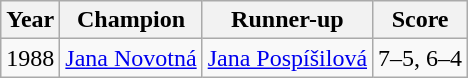<table class="wikitable">
<tr>
<th>Year</th>
<th>Champion</th>
<th>Runner-up</th>
<th>Score</th>
</tr>
<tr>
<td>1988</td>
<td> <a href='#'>Jana Novotná</a></td>
<td> <a href='#'>Jana Pospíšilová</a></td>
<td>7–5, 6–4</td>
</tr>
</table>
